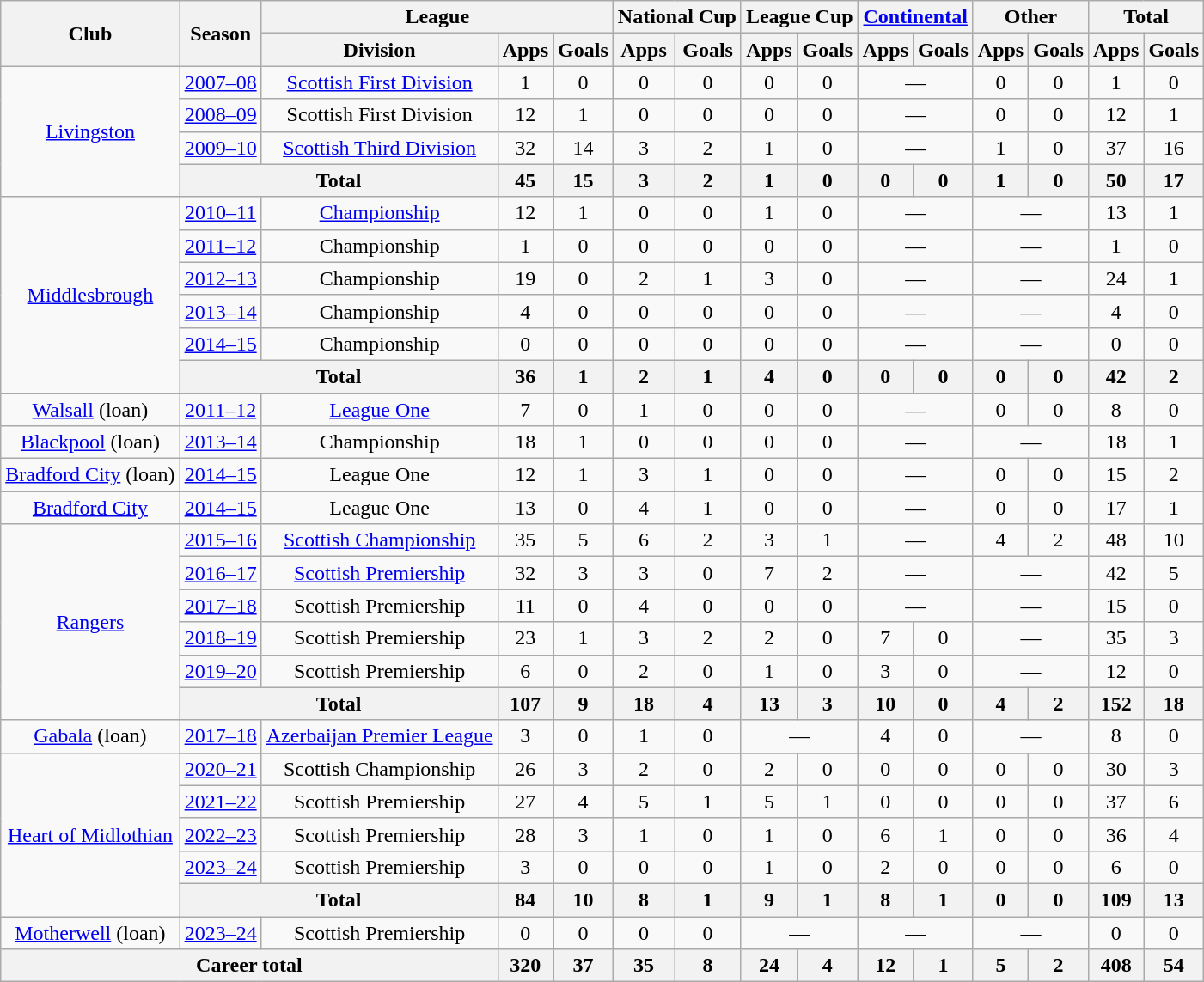<table class="wikitable" style="text-align: center">
<tr>
<th rowspan="2">Club</th>
<th rowspan="2">Season</th>
<th colspan="3">League</th>
<th colspan="2">National Cup</th>
<th colspan="2">League Cup</th>
<th colspan="2"><a href='#'>Continental</a></th>
<th colspan="2">Other</th>
<th colspan="2">Total</th>
</tr>
<tr>
<th>Division</th>
<th>Apps</th>
<th>Goals</th>
<th>Apps</th>
<th>Goals</th>
<th>Apps</th>
<th>Goals</th>
<th>Apps</th>
<th>Goals</th>
<th>Apps</th>
<th>Goals</th>
<th>Apps</th>
<th>Goals</th>
</tr>
<tr>
<td rowspan="4"><a href='#'>Livingston</a></td>
<td><a href='#'>2007–08</a></td>
<td><a href='#'>Scottish First Division</a></td>
<td>1</td>
<td>0</td>
<td>0</td>
<td>0</td>
<td>0</td>
<td>0</td>
<td colspan="2">—</td>
<td>0</td>
<td>0</td>
<td>1</td>
<td>0</td>
</tr>
<tr>
<td><a href='#'>2008–09</a></td>
<td>Scottish First Division</td>
<td>12</td>
<td>1</td>
<td>0</td>
<td>0</td>
<td>0</td>
<td>0</td>
<td colspan="2">—</td>
<td>0</td>
<td>0</td>
<td>12</td>
<td>1</td>
</tr>
<tr>
<td><a href='#'>2009–10</a></td>
<td><a href='#'>Scottish Third Division</a></td>
<td>32</td>
<td>14</td>
<td>3</td>
<td>2</td>
<td>1</td>
<td>0</td>
<td colspan="2">—</td>
<td>1</td>
<td>0</td>
<td>37</td>
<td>16</td>
</tr>
<tr>
<th colspan="2">Total</th>
<th>45</th>
<th>15</th>
<th>3</th>
<th>2</th>
<th>1</th>
<th>0</th>
<th>0</th>
<th>0</th>
<th>1</th>
<th>0</th>
<th>50</th>
<th>17</th>
</tr>
<tr>
<td rowspan="6"><a href='#'>Middlesbrough</a></td>
<td><a href='#'>2010–11</a></td>
<td><a href='#'>Championship</a></td>
<td>12</td>
<td>1</td>
<td>0</td>
<td>0</td>
<td>1</td>
<td>0</td>
<td colspan="2">—</td>
<td colspan="2">—</td>
<td>13</td>
<td>1</td>
</tr>
<tr>
<td><a href='#'>2011–12</a></td>
<td>Championship</td>
<td>1</td>
<td>0</td>
<td>0</td>
<td>0</td>
<td>0</td>
<td>0</td>
<td colspan="2">—</td>
<td colspan="2">—</td>
<td>1</td>
<td>0</td>
</tr>
<tr>
<td><a href='#'>2012–13</a></td>
<td>Championship</td>
<td>19</td>
<td>0</td>
<td>2</td>
<td>1</td>
<td>3</td>
<td>0</td>
<td colspan="2">—</td>
<td colspan="2">—</td>
<td>24</td>
<td>1</td>
</tr>
<tr>
<td><a href='#'>2013–14</a></td>
<td>Championship</td>
<td>4</td>
<td>0</td>
<td>0</td>
<td>0</td>
<td>0</td>
<td>0</td>
<td colspan="2">—</td>
<td colspan="2">—</td>
<td>4</td>
<td>0</td>
</tr>
<tr>
<td><a href='#'>2014–15</a></td>
<td>Championship</td>
<td>0</td>
<td>0</td>
<td>0</td>
<td>0</td>
<td>0</td>
<td>0</td>
<td colspan="2">—</td>
<td colspan="2">—</td>
<td>0</td>
<td>0</td>
</tr>
<tr>
<th colspan="2">Total</th>
<th>36</th>
<th>1</th>
<th>2</th>
<th>1</th>
<th>4</th>
<th>0</th>
<th>0</th>
<th>0</th>
<th>0</th>
<th>0</th>
<th>42</th>
<th>2</th>
</tr>
<tr>
<td><a href='#'>Walsall</a> (loan)</td>
<td><a href='#'>2011–12</a></td>
<td><a href='#'>League One</a></td>
<td>7</td>
<td>0</td>
<td>1</td>
<td>0</td>
<td>0</td>
<td>0</td>
<td colspan="2">—</td>
<td>0</td>
<td>0</td>
<td>8</td>
<td>0</td>
</tr>
<tr>
<td><a href='#'>Blackpool</a> (loan)</td>
<td><a href='#'>2013–14</a></td>
<td>Championship</td>
<td>18</td>
<td>1</td>
<td>0</td>
<td>0</td>
<td>0</td>
<td>0</td>
<td colspan="2">—</td>
<td colspan="2">—</td>
<td>18</td>
<td>1</td>
</tr>
<tr>
<td><a href='#'>Bradford City</a> (loan)</td>
<td><a href='#'>2014–15</a></td>
<td>League One</td>
<td>12</td>
<td>1</td>
<td>3</td>
<td>1</td>
<td>0</td>
<td>0</td>
<td colspan="2">—</td>
<td>0</td>
<td>0</td>
<td>15</td>
<td>2</td>
</tr>
<tr>
<td><a href='#'>Bradford City</a></td>
<td><a href='#'>2014–15</a></td>
<td>League One</td>
<td>13</td>
<td>0</td>
<td>4</td>
<td>1</td>
<td>0</td>
<td>0</td>
<td colspan="2">—</td>
<td>0</td>
<td>0</td>
<td>17</td>
<td>1</td>
</tr>
<tr>
<td rowspan="6"><a href='#'>Rangers</a></td>
<td><a href='#'>2015–16</a></td>
<td><a href='#'>Scottish Championship</a></td>
<td>35</td>
<td>5</td>
<td>6</td>
<td>2</td>
<td>3</td>
<td>1</td>
<td colspan="2">—</td>
<td>4</td>
<td>2</td>
<td>48</td>
<td>10</td>
</tr>
<tr>
<td><a href='#'>2016–17</a></td>
<td><a href='#'>Scottish Premiership</a></td>
<td>32</td>
<td>3</td>
<td>3</td>
<td>0</td>
<td>7</td>
<td>2</td>
<td colspan="2">—</td>
<td colspan="2">—</td>
<td>42</td>
<td>5</td>
</tr>
<tr>
<td><a href='#'>2017–18</a></td>
<td>Scottish Premiership</td>
<td>11</td>
<td>0</td>
<td>4</td>
<td>0</td>
<td>0</td>
<td>0</td>
<td colspan="2">—</td>
<td colspan="2">—</td>
<td>15</td>
<td>0</td>
</tr>
<tr>
<td><a href='#'>2018–19</a></td>
<td>Scottish Premiership</td>
<td>23</td>
<td>1</td>
<td>3</td>
<td>2</td>
<td>2</td>
<td>0</td>
<td>7</td>
<td>0</td>
<td colspan="2">—</td>
<td>35</td>
<td>3</td>
</tr>
<tr>
<td><a href='#'>2019–20</a></td>
<td>Scottish Premiership</td>
<td>6</td>
<td>0</td>
<td>2</td>
<td>0</td>
<td>1</td>
<td>0</td>
<td>3</td>
<td>0</td>
<td colspan="2">—</td>
<td>12</td>
<td>0</td>
</tr>
<tr>
<th colspan="2">Total</th>
<th>107</th>
<th>9</th>
<th>18</th>
<th>4</th>
<th>13</th>
<th>3</th>
<th>10</th>
<th>0</th>
<th>4</th>
<th>2</th>
<th>152</th>
<th>18</th>
</tr>
<tr>
<td><a href='#'>Gabala</a> (loan)</td>
<td><a href='#'>2017–18</a></td>
<td><a href='#'>Azerbaijan Premier League</a></td>
<td>3</td>
<td>0</td>
<td>1</td>
<td>0</td>
<td colspan="2">—</td>
<td>4</td>
<td>0</td>
<td colspan="2">—</td>
<td>8</td>
<td>0</td>
</tr>
<tr>
<td rowspan=6><a href='#'>Heart of Midlothian</a></td>
</tr>
<tr>
<td><a href='#'>2020–21</a></td>
<td>Scottish Championship</td>
<td>26</td>
<td>3</td>
<td>2</td>
<td>0</td>
<td>2</td>
<td>0</td>
<td>0</td>
<td>0</td>
<td>0</td>
<td>0</td>
<td>30</td>
<td>3</td>
</tr>
<tr>
<td><a href='#'>2021–22</a></td>
<td>Scottish Premiership</td>
<td>27</td>
<td>4</td>
<td>5</td>
<td>1</td>
<td>5</td>
<td>1</td>
<td>0</td>
<td>0</td>
<td>0</td>
<td>0</td>
<td>37</td>
<td>6</td>
</tr>
<tr>
<td><a href='#'>2022–23</a></td>
<td>Scottish Premiership</td>
<td>28</td>
<td>3</td>
<td>1</td>
<td>0</td>
<td>1</td>
<td>0</td>
<td>6</td>
<td>1</td>
<td>0</td>
<td>0</td>
<td>36</td>
<td>4</td>
</tr>
<tr>
<td><a href='#'>2023–24</a></td>
<td>Scottish Premiership</td>
<td>3</td>
<td>0</td>
<td>0</td>
<td>0</td>
<td>1</td>
<td>0</td>
<td>2</td>
<td>0</td>
<td>0</td>
<td>0</td>
<td>6</td>
<td>0</td>
</tr>
<tr>
<th colspan=2>Total</th>
<th>84</th>
<th>10</th>
<th>8</th>
<th>1</th>
<th>9</th>
<th>1</th>
<th>8</th>
<th>1</th>
<th>0</th>
<th>0</th>
<th>109</th>
<th>13</th>
</tr>
<tr>
<td><a href='#'>Motherwell</a> (loan)</td>
<td><a href='#'>2023–24</a></td>
<td>Scottish Premiership</td>
<td>0</td>
<td>0</td>
<td>0</td>
<td>0</td>
<td colspan="2">—</td>
<td colspan="2">—</td>
<td colspan="2">—</td>
<td>0</td>
<td>0</td>
</tr>
<tr>
<th colspan="3">Career total</th>
<th>320</th>
<th>37</th>
<th>35</th>
<th>8</th>
<th>24</th>
<th>4</th>
<th>12</th>
<th>1</th>
<th>5</th>
<th>2</th>
<th>408</th>
<th>54</th>
</tr>
</table>
